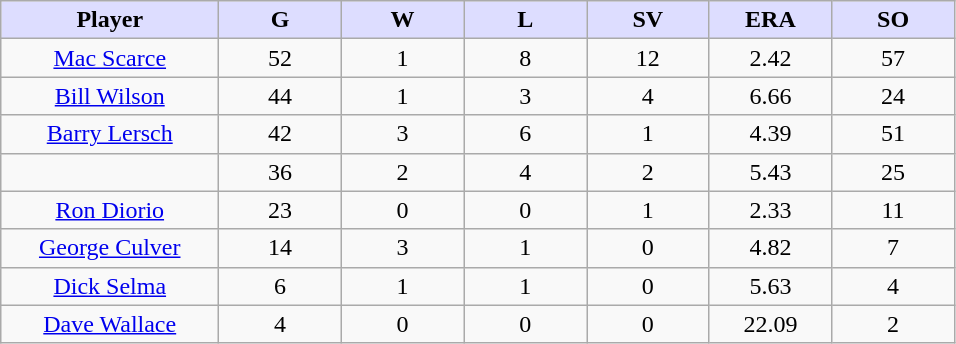<table class="wikitable sortable">
<tr>
<th style="background:#ddf; width:16%;">Player</th>
<th style="background:#ddf; width:9%;">G</th>
<th style="background:#ddf; width:9%;">W</th>
<th style="background:#ddf; width:9%;">L</th>
<th style="background:#ddf; width:9%;">SV</th>
<th style="background:#ddf; width:9%;">ERA</th>
<th style="background:#ddf; width:9%;">SO</th>
</tr>
<tr style="text-align:center;">
<td><a href='#'>Mac Scarce</a></td>
<td>52</td>
<td>1</td>
<td>8</td>
<td>12</td>
<td>2.42</td>
<td>57</td>
</tr>
<tr align=center>
<td><a href='#'>Bill Wilson</a></td>
<td>44</td>
<td>1</td>
<td>3</td>
<td>4</td>
<td>6.66</td>
<td>24</td>
</tr>
<tr align=center>
<td><a href='#'>Barry Lersch</a></td>
<td>42</td>
<td>3</td>
<td>6</td>
<td>1</td>
<td>4.39</td>
<td>51</td>
</tr>
<tr align=center>
<td></td>
<td>36</td>
<td>2</td>
<td>4</td>
<td>2</td>
<td>5.43</td>
<td>25</td>
</tr>
<tr align=center>
<td><a href='#'>Ron Diorio</a></td>
<td>23</td>
<td>0</td>
<td>0</td>
<td>1</td>
<td>2.33</td>
<td>11</td>
</tr>
<tr align=center>
<td><a href='#'>George Culver</a></td>
<td>14</td>
<td>3</td>
<td>1</td>
<td>0</td>
<td>4.82</td>
<td>7</td>
</tr>
<tr align=center>
<td><a href='#'>Dick Selma</a></td>
<td>6</td>
<td>1</td>
<td>1</td>
<td>0</td>
<td>5.63</td>
<td>4</td>
</tr>
<tr align=center>
<td><a href='#'>Dave Wallace</a></td>
<td>4</td>
<td>0</td>
<td>0</td>
<td>0</td>
<td>22.09</td>
<td>2</td>
</tr>
</table>
